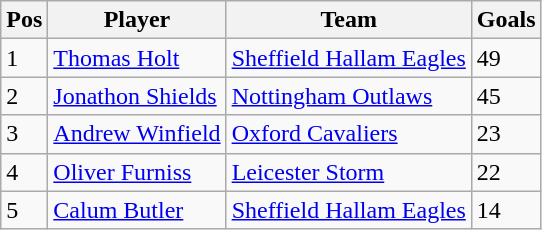<table class="wikitable">
<tr>
<th>Pos</th>
<th>Player</th>
<th>Team</th>
<th>Goals</th>
</tr>
<tr>
<td>1</td>
<td><a href='#'>Thomas Holt</a></td>
<td><a href='#'>Sheffield Hallam Eagles</a></td>
<td>49</td>
</tr>
<tr>
<td>2</td>
<td><a href='#'>Jonathon Shields</a></td>
<td><a href='#'>Nottingham Outlaws</a></td>
<td>45</td>
</tr>
<tr>
<td>3</td>
<td><a href='#'>Andrew Winfield</a></td>
<td><a href='#'>Oxford Cavaliers</a></td>
<td>23</td>
</tr>
<tr>
<td>4</td>
<td><a href='#'>Oliver Furniss</a></td>
<td><a href='#'>Leicester Storm</a></td>
<td>22</td>
</tr>
<tr>
<td>5</td>
<td><a href='#'>Calum Butler</a></td>
<td><a href='#'>Sheffield Hallam Eagles</a></td>
<td>14</td>
</tr>
</table>
